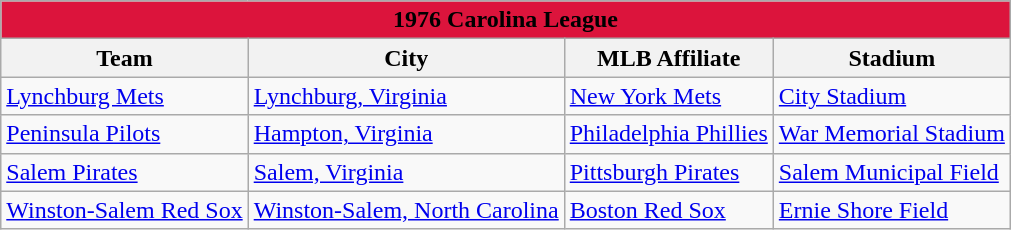<table class="wikitable" style="width:auto">
<tr>
<td bgcolor="#DC143C" align="center" colspan="7"><strong><span>1976 Carolina League</span></strong></td>
</tr>
<tr>
<th>Team</th>
<th>City</th>
<th>MLB Affiliate</th>
<th>Stadium</th>
</tr>
<tr>
<td><a href='#'>Lynchburg Mets</a></td>
<td><a href='#'>Lynchburg, Virginia</a></td>
<td><a href='#'>New York Mets</a></td>
<td><a href='#'>City Stadium</a></td>
</tr>
<tr>
<td><a href='#'>Peninsula Pilots</a></td>
<td><a href='#'>Hampton, Virginia</a></td>
<td><a href='#'>Philadelphia Phillies</a></td>
<td><a href='#'>War Memorial Stadium</a></td>
</tr>
<tr>
<td><a href='#'>Salem Pirates</a></td>
<td><a href='#'>Salem, Virginia</a></td>
<td><a href='#'>Pittsburgh Pirates</a></td>
<td><a href='#'>Salem Municipal Field</a></td>
</tr>
<tr>
<td><a href='#'>Winston-Salem Red Sox</a></td>
<td><a href='#'>Winston-Salem, North Carolina</a></td>
<td><a href='#'>Boston Red Sox</a></td>
<td><a href='#'>Ernie Shore Field</a></td>
</tr>
</table>
